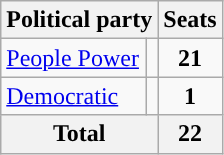<table class="wikitable">
<tr>
<th colspan="2">Political party</th>
<th>Seats</th>
</tr>
<tr>
<td><a href='#'>People Power</a></td>
<td style="background:"></td>
<td style="text-align: center;"><strong>21</strong></td>
</tr>
<tr>
<td><a href='#'>Democratic</a></td>
<td style="background:"></td>
<td style="text-align: center;"><strong>1</strong></td>
</tr>
<tr>
<th colspan="2">Total</th>
<th>22</th>
</tr>
</table>
